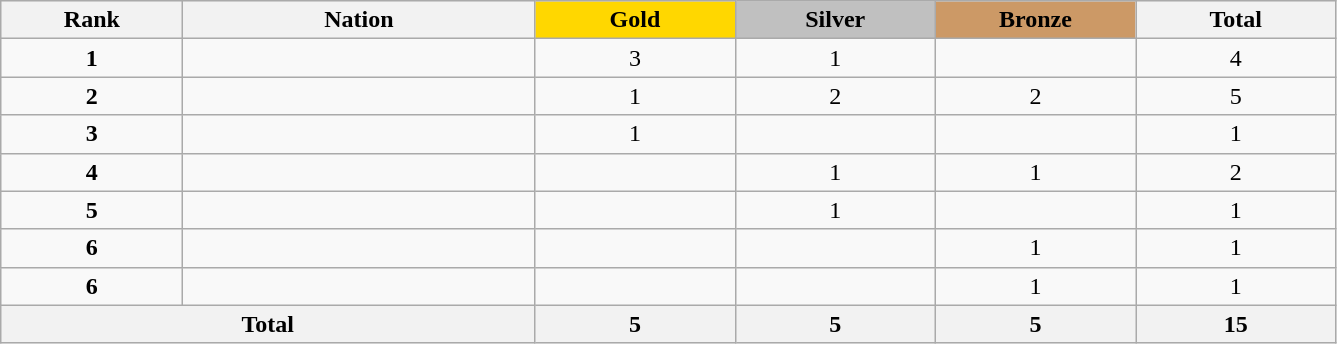<table class="wikitable collapsible autocollapse plainrowheaders" width=70.5% style="text-align:center;">
<tr style="background-color:#EDEDED;">
<th width=100px class="hintergrundfarbe5">Rank</th>
<th width=200px class="hintergrundfarbe6">Nation</th>
<th style="background:    gold; width:15%">Gold</th>
<th style="background:  silver; width:15%">Silver</th>
<th style="background: #CC9966; width:15%">Bronze</th>
<th class="hintergrundfarbe6" style="width:15%">Total</th>
</tr>
<tr>
<td><strong>1</strong></td>
<td align=left></td>
<td>3</td>
<td>1</td>
<td></td>
<td>4</td>
</tr>
<tr>
<td><strong>2</strong></td>
<td align=left></td>
<td>1</td>
<td>2</td>
<td>2</td>
<td>5</td>
</tr>
<tr>
<td><strong>3</strong></td>
<td align=left></td>
<td>1</td>
<td></td>
<td></td>
<td>1</td>
</tr>
<tr>
<td><strong>4</strong></td>
<td align=left></td>
<td></td>
<td>1</td>
<td>1</td>
<td>2</td>
</tr>
<tr>
<td><strong>5</strong></td>
<td align=left></td>
<td></td>
<td>1</td>
<td></td>
<td>1</td>
</tr>
<tr>
<td><strong>6</strong></td>
<td align=left></td>
<td></td>
<td></td>
<td>1</td>
<td>1</td>
</tr>
<tr>
<td><strong>6</strong></td>
<td align=left></td>
<td></td>
<td></td>
<td>1</td>
<td>1</td>
</tr>
<tr>
<th colspan=2>Total</th>
<th>5</th>
<th>5</th>
<th>5</th>
<th>15</th>
</tr>
</table>
